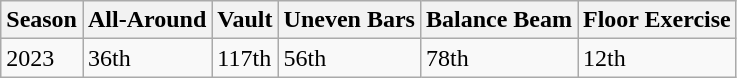<table class="wikitable">
<tr>
<th>Season</th>
<th>All-Around</th>
<th>Vault</th>
<th>Uneven Bars</th>
<th>Balance Beam</th>
<th>Floor Exercise</th>
</tr>
<tr>
<td>2023</td>
<td>36th</td>
<td>117th</td>
<td>56th</td>
<td>78th</td>
<td>12th</td>
</tr>
</table>
